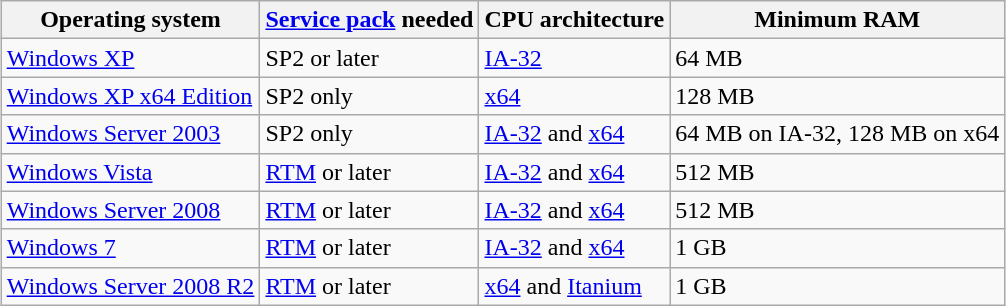<table class="wikitable" style="margin:auto">
<tr>
<th>Operating system</th>
<th><a href='#'>Service pack</a> needed</th>
<th>CPU architecture</th>
<th>Minimum RAM</th>
</tr>
<tr>
<td><a href='#'>Windows XP</a></td>
<td>SP2 or later</td>
<td><a href='#'>IA-32</a></td>
<td>64 MB</td>
</tr>
<tr>
<td><a href='#'>Windows XP x64 Edition</a></td>
<td>SP2 only</td>
<td><a href='#'>x64</a></td>
<td>128 MB</td>
</tr>
<tr>
<td><a href='#'>Windows Server 2003</a></td>
<td>SP2 only</td>
<td><a href='#'>IA-32</a> and <a href='#'>x64</a></td>
<td>64 MB on IA-32, 128 MB on x64</td>
</tr>
<tr>
<td><a href='#'>Windows Vista</a></td>
<td><a href='#'>RTM</a> or later</td>
<td><a href='#'>IA-32</a> and <a href='#'>x64</a></td>
<td>512 MB</td>
</tr>
<tr>
<td><a href='#'>Windows Server 2008</a></td>
<td><a href='#'>RTM</a> or later</td>
<td><a href='#'>IA-32</a> and <a href='#'>x64</a></td>
<td>512 MB</td>
</tr>
<tr>
<td><a href='#'>Windows 7</a></td>
<td><a href='#'>RTM</a> or later</td>
<td><a href='#'>IA-32</a> and <a href='#'>x64</a></td>
<td>1 GB</td>
</tr>
<tr>
<td><a href='#'>Windows Server 2008 R2</a></td>
<td><a href='#'>RTM</a> or later</td>
<td><a href='#'>x64</a> and <a href='#'>Itanium</a></td>
<td>1 GB</td>
</tr>
</table>
